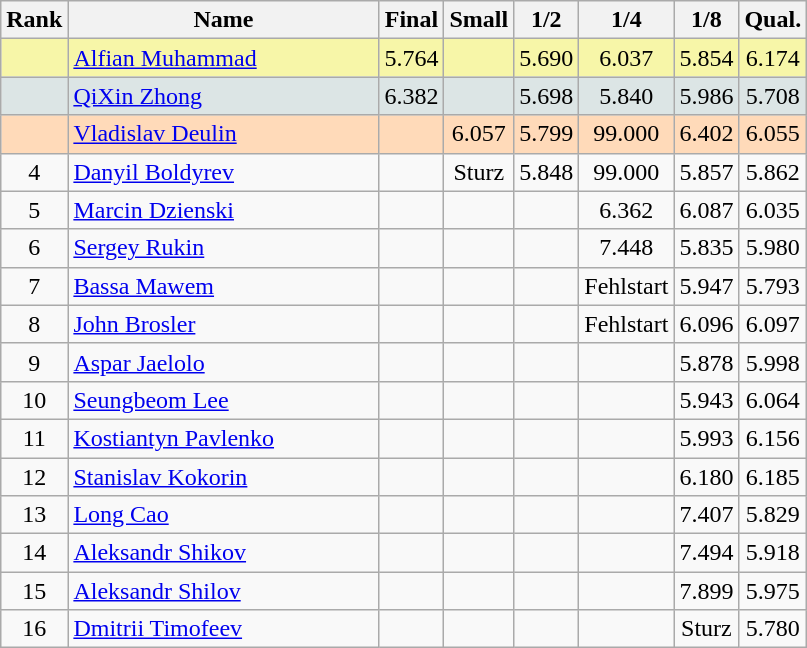<table class="wikitable sortable" style="text-align:center">
<tr>
<th>Rank</th>
<th width="200">Name</th>
<th width="35">Final</th>
<th width="35">Small</th>
<th width="35">1/2</th>
<th width="35">1/4</th>
<th width="35">1/8</th>
<th width="35">Qual.</th>
</tr>
<tr bgcolor="#F7F6A8">
<td></td>
<td align="left"> <a href='#'>Alfian Muhammad</a></td>
<td>5.764</td>
<td></td>
<td>5.690</td>
<td>6.037</td>
<td>5.854</td>
<td>6.174</td>
</tr>
<tr bgcolor="#DCE5E5">
<td></td>
<td align="left"> <a href='#'>QiXin Zhong</a></td>
<td>6.382</td>
<td></td>
<td>5.698</td>
<td>5.840</td>
<td>5.986</td>
<td>5.708</td>
</tr>
<tr bgcolor="#FFDAB9">
<td></td>
<td align="left"> <a href='#'>Vladislav Deulin</a></td>
<td></td>
<td>6.057</td>
<td>5.799</td>
<td>99.000</td>
<td>6.402</td>
<td>6.055</td>
</tr>
<tr>
<td align="center">4</td>
<td align="left"> <a href='#'>Danyil Boldyrev</a></td>
<td></td>
<td>Sturz</td>
<td>5.848</td>
<td>99.000</td>
<td>5.857</td>
<td>5.862</td>
</tr>
<tr>
<td align="center">5</td>
<td align="left"> <a href='#'>Marcin Dzienski</a></td>
<td></td>
<td></td>
<td></td>
<td>6.362</td>
<td>6.087</td>
<td>6.035</td>
</tr>
<tr>
<td align="center">6</td>
<td align="left"> <a href='#'>Sergey Rukin</a></td>
<td></td>
<td></td>
<td></td>
<td>7.448</td>
<td>5.835</td>
<td>5.980</td>
</tr>
<tr>
<td align="center">7</td>
<td align="left"> <a href='#'>Bassa Mawem</a></td>
<td></td>
<td></td>
<td></td>
<td>Fehlstart</td>
<td>5.947</td>
<td>5.793</td>
</tr>
<tr>
<td align="center">8</td>
<td align="left"> <a href='#'>John Brosler</a></td>
<td></td>
<td></td>
<td></td>
<td>Fehlstart</td>
<td>6.096</td>
<td>6.097</td>
</tr>
<tr>
<td>9</td>
<td align="left"> <a href='#'>Aspar Jaelolo</a></td>
<td></td>
<td></td>
<td></td>
<td></td>
<td>5.878</td>
<td>5.998</td>
</tr>
<tr>
<td>10</td>
<td align="left"> <a href='#'>Seungbeom Lee</a></td>
<td></td>
<td></td>
<td></td>
<td></td>
<td>5.943</td>
<td>6.064</td>
</tr>
<tr>
<td>11</td>
<td align="left"> <a href='#'>Kostiantyn Pavlenko</a></td>
<td></td>
<td></td>
<td></td>
<td></td>
<td>5.993</td>
<td>6.156</td>
</tr>
<tr>
<td>12</td>
<td align="left"> <a href='#'>Stanislav Kokorin</a></td>
<td></td>
<td></td>
<td></td>
<td></td>
<td>6.180</td>
<td>6.185</td>
</tr>
<tr>
<td>13</td>
<td align="left"> <a href='#'>Long Cao</a></td>
<td></td>
<td></td>
<td></td>
<td></td>
<td>7.407</td>
<td>5.829</td>
</tr>
<tr>
<td>14</td>
<td align="left"> <a href='#'>Aleksandr Shikov</a></td>
<td></td>
<td></td>
<td></td>
<td></td>
<td>7.494</td>
<td>5.918</td>
</tr>
<tr>
<td>15</td>
<td align="left"> <a href='#'>Aleksandr Shilov</a></td>
<td></td>
<td></td>
<td></td>
<td></td>
<td>7.899</td>
<td>5.975</td>
</tr>
<tr>
<td>16</td>
<td align="left"> <a href='#'>Dmitrii Timofeev</a></td>
<td></td>
<td></td>
<td></td>
<td></td>
<td>Sturz</td>
<td>5.780</td>
</tr>
</table>
